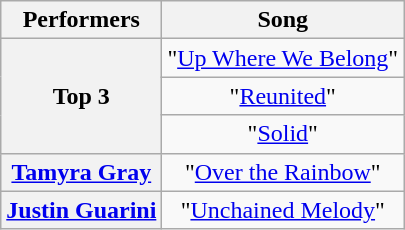<table class="wikitable unsortable" style="text-align:center;">
<tr>
<th scope="col">Performers</th>
<th scope="col">Song</th>
</tr>
<tr>
<th rowspan="3" scope="row">Top 3</th>
<td>"<a href='#'>Up Where We Belong</a>"</td>
</tr>
<tr>
<td>"<a href='#'>Reunited</a>"</td>
</tr>
<tr>
<td>"<a href='#'>Solid</a>"</td>
</tr>
<tr>
<th scope="row"><a href='#'>Tamyra Gray</a></th>
<td>"<a href='#'>Over the Rainbow</a>"</td>
</tr>
<tr>
<th scope="row"><a href='#'>Justin Guarini</a></th>
<td>"<a href='#'>Unchained Melody</a>"</td>
</tr>
</table>
